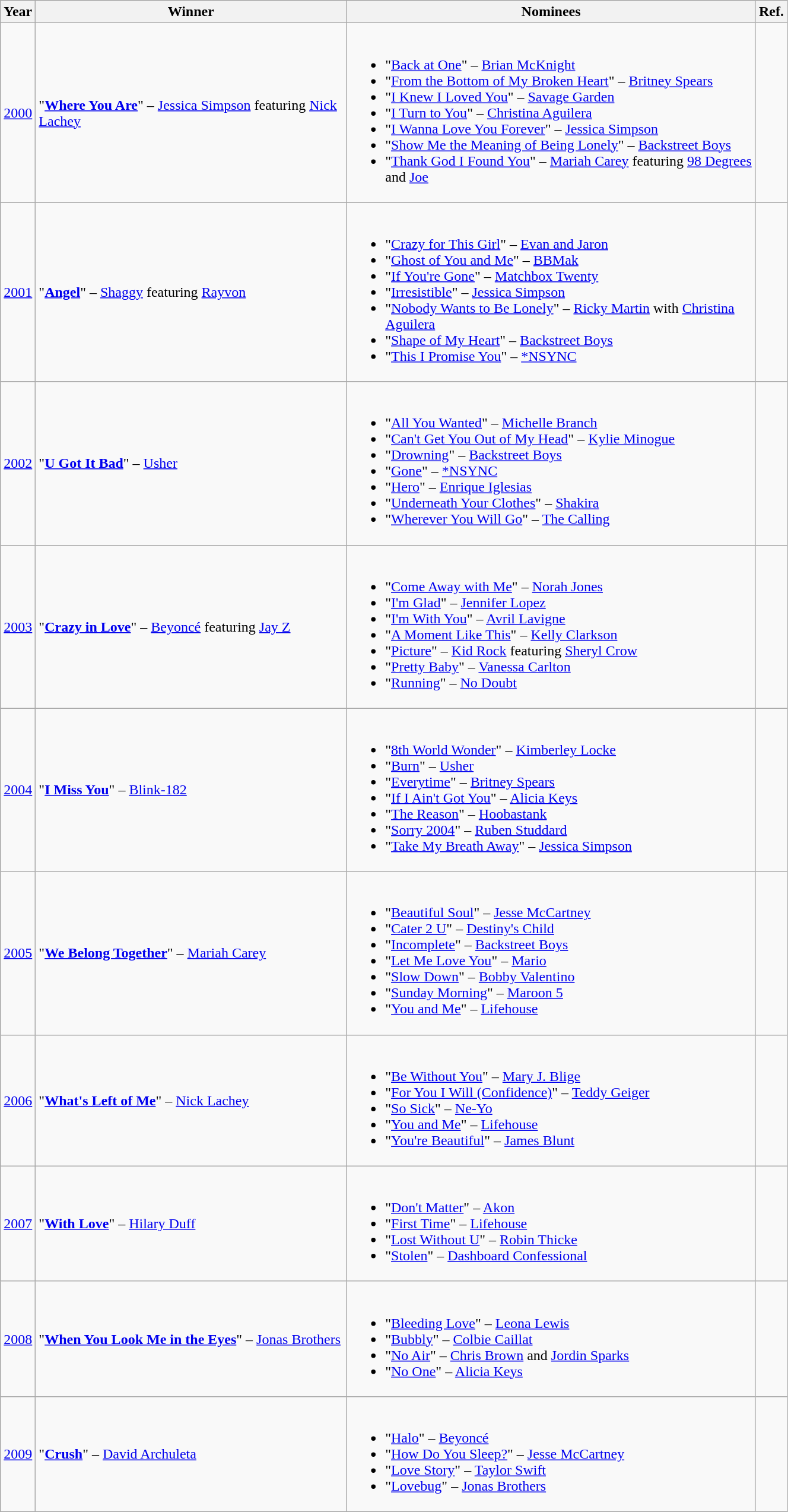<table class="wikitable" width=70%>
<tr>
<th>Year</th>
<th>Winner</th>
<th>Nominees</th>
<th>Ref.</th>
</tr>
<tr>
<td align="center"><a href='#'>2000</a></td>
<td>"<strong><a href='#'>Where You Are</a></strong>" – <a href='#'>Jessica Simpson</a> featuring <a href='#'>Nick Lachey</a></td>
<td><br><ul><li>"<a href='#'>Back at One</a>" – <a href='#'>Brian McKnight</a></li><li>"<a href='#'>From the Bottom of My Broken Heart</a>" – <a href='#'>Britney Spears</a></li><li>"<a href='#'>I Knew I Loved You</a>" – <a href='#'>Savage Garden</a></li><li>"<a href='#'>I Turn to You</a>" – <a href='#'>Christina Aguilera</a></li><li>"<a href='#'>I Wanna Love You Forever</a>" – <a href='#'>Jessica Simpson</a></li><li>"<a href='#'>Show Me the Meaning of Being Lonely</a>" – <a href='#'>Backstreet Boys</a></li><li>"<a href='#'>Thank God I Found You</a>" – <a href='#'>Mariah Carey</a> featuring <a href='#'>98 Degrees</a> and <a href='#'>Joe</a></li></ul></td>
<td align="center"></td>
</tr>
<tr>
<td align="center"><a href='#'>2001</a></td>
<td>"<strong><a href='#'>Angel</a></strong>" – <a href='#'>Shaggy</a> featuring <a href='#'>Rayvon</a></td>
<td><br><ul><li>"<a href='#'>Crazy for This Girl</a>" – <a href='#'>Evan and Jaron</a></li><li>"<a href='#'>Ghost of You and Me</a>" – <a href='#'>BBMak</a></li><li>"<a href='#'>If You're Gone</a>" – <a href='#'>Matchbox Twenty</a></li><li>"<a href='#'>Irresistible</a>" – <a href='#'>Jessica Simpson</a></li><li>"<a href='#'>Nobody Wants to Be Lonely</a>" – <a href='#'>Ricky Martin</a> with <a href='#'>Christina Aguilera</a></li><li>"<a href='#'>Shape of My Heart</a>" – <a href='#'>Backstreet Boys</a></li><li>"<a href='#'>This I Promise You</a>" – <a href='#'>*NSYNC</a></li></ul></td>
<td align="center"></td>
</tr>
<tr>
<td align="center"><a href='#'>2002</a></td>
<td>"<strong><a href='#'>U Got It Bad</a></strong>" – <a href='#'>Usher</a></td>
<td><br><ul><li>"<a href='#'>All You Wanted</a>" – <a href='#'>Michelle Branch</a></li><li>"<a href='#'>Can't Get You Out of My Head</a>" – <a href='#'>Kylie Minogue</a></li><li>"<a href='#'>Drowning</a>" – <a href='#'>Backstreet Boys</a></li><li>"<a href='#'>Gone</a>" – <a href='#'>*NSYNC</a></li><li>"<a href='#'>Hero</a>" – <a href='#'>Enrique Iglesias</a></li><li>"<a href='#'>Underneath Your Clothes</a>" – <a href='#'>Shakira</a></li><li>"<a href='#'>Wherever You Will Go</a>" – <a href='#'>The Calling</a></li></ul></td>
<td align="center"></td>
</tr>
<tr>
<td align="center"><a href='#'>2003</a></td>
<td>"<strong><a href='#'>Crazy in Love</a></strong>" – <a href='#'>Beyoncé</a> featuring <a href='#'>Jay Z</a></td>
<td><br><ul><li>"<a href='#'>Come Away with Me</a>" – <a href='#'>Norah Jones</a></li><li>"<a href='#'>I'm Glad</a>" – <a href='#'>Jennifer Lopez</a></li><li>"<a href='#'>I'm With You</a>" – <a href='#'>Avril Lavigne</a></li><li>"<a href='#'>A Moment Like This</a>" – <a href='#'>Kelly Clarkson</a></li><li>"<a href='#'>Picture</a>" – <a href='#'>Kid Rock</a> featuring <a href='#'>Sheryl Crow</a></li><li>"<a href='#'>Pretty Baby</a>" – <a href='#'>Vanessa Carlton</a></li><li>"<a href='#'>Running</a>" – <a href='#'>No Doubt</a></li></ul></td>
<td align="center"></td>
</tr>
<tr>
<td align="center"><a href='#'>2004</a></td>
<td>"<strong><a href='#'>I Miss You</a></strong>" – <a href='#'>Blink-182</a></td>
<td><br><ul><li>"<a href='#'>8th World Wonder</a>" – <a href='#'>Kimberley Locke</a></li><li>"<a href='#'>Burn</a>" – <a href='#'>Usher</a></li><li>"<a href='#'>Everytime</a>" – <a href='#'>Britney Spears</a></li><li>"<a href='#'>If I Ain't Got You</a>" – <a href='#'>Alicia Keys</a></li><li>"<a href='#'>The Reason</a>" – <a href='#'>Hoobastank</a></li><li>"<a href='#'>Sorry 2004</a>" – <a href='#'>Ruben Studdard</a></li><li>"<a href='#'>Take My Breath Away</a>" – <a href='#'>Jessica Simpson</a></li></ul></td>
<td align="center"></td>
</tr>
<tr>
<td align="center"><a href='#'>2005</a></td>
<td>"<strong><a href='#'>We Belong Together</a></strong>" – <a href='#'>Mariah Carey</a></td>
<td><br><ul><li>"<a href='#'>Beautiful Soul</a>" – <a href='#'>Jesse McCartney</a></li><li>"<a href='#'>Cater 2 U</a>" – <a href='#'>Destiny's Child</a></li><li>"<a href='#'>Incomplete</a>" – <a href='#'>Backstreet Boys</a></li><li>"<a href='#'>Let Me Love You</a>" – <a href='#'>Mario</a></li><li>"<a href='#'>Slow Down</a>" – <a href='#'>Bobby Valentino</a></li><li>"<a href='#'>Sunday Morning</a>" – <a href='#'>Maroon 5</a></li><li>"<a href='#'>You and Me</a>" – <a href='#'>Lifehouse</a></li></ul></td>
<td align="center"></td>
</tr>
<tr>
<td align="center"><a href='#'>2006</a></td>
<td>"<strong><a href='#'>What's Left of Me</a></strong>" – <a href='#'>Nick Lachey</a></td>
<td><br><ul><li>"<a href='#'>Be Without You</a>" – <a href='#'>Mary J. Blige</a></li><li>"<a href='#'>For You I Will (Confidence)</a>" – <a href='#'>Teddy Geiger</a></li><li>"<a href='#'>So Sick</a>" – <a href='#'>Ne-Yo</a></li><li>"<a href='#'>You and Me</a>" – <a href='#'>Lifehouse</a></li><li>"<a href='#'>You're Beautiful</a>" – <a href='#'>James Blunt</a></li></ul></td>
<td align="center"></td>
</tr>
<tr>
<td align="center"><a href='#'>2007</a></td>
<td>"<strong><a href='#'>With Love</a></strong>" – <a href='#'>Hilary Duff</a></td>
<td><br><ul><li>"<a href='#'>Don't Matter</a>" – <a href='#'>Akon</a></li><li>"<a href='#'>First Time</a>" – <a href='#'>Lifehouse</a></li><li>"<a href='#'>Lost Without U</a>" – <a href='#'>Robin Thicke</a></li><li>"<a href='#'>Stolen</a>" – <a href='#'>Dashboard Confessional</a></li></ul></td>
<td align="center"></td>
</tr>
<tr>
<td align="center"><a href='#'>2008</a></td>
<td>"<strong><a href='#'>When You Look Me in the Eyes</a></strong>" – <a href='#'>Jonas Brothers</a></td>
<td><br><ul><li>"<a href='#'>Bleeding Love</a>" – <a href='#'>Leona Lewis</a></li><li>"<a href='#'>Bubbly</a>" – <a href='#'>Colbie Caillat</a></li><li>"<a href='#'>No Air</a>" – <a href='#'>Chris Brown</a> and <a href='#'>Jordin Sparks</a></li><li>"<a href='#'>No One</a>" – <a href='#'>Alicia Keys</a></li></ul></td>
<td align="center"></td>
</tr>
<tr>
<td align="center"><a href='#'>2009</a></td>
<td>"<strong><a href='#'>Crush</a></strong>" – <a href='#'>David Archuleta</a></td>
<td><br><ul><li>"<a href='#'>Halo</a>" – <a href='#'>Beyoncé</a></li><li>"<a href='#'>How Do You Sleep?</a>" – <a href='#'>Jesse McCartney</a></li><li>"<a href='#'>Love Story</a>" – <a href='#'>Taylor Swift</a></li><li>"<a href='#'>Lovebug</a>" – <a href='#'>Jonas Brothers</a></li></ul></td>
<td align="center"></td>
</tr>
</table>
